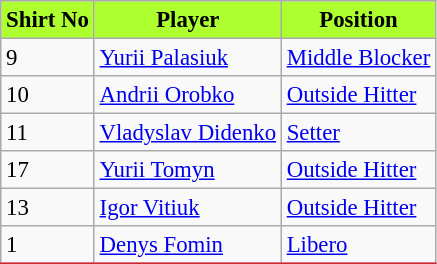<table class=wikitable bgcolor="#F0F8FF" cellpadding="3" cellspacing="0" border="1" style="font-size: 95%; border: 1px solid #D3212D; border-collapse: collapse;">
<tr style="color: #000000;background:#ADFF2F">
<td align=center><strong>Shirt No</strong></td>
<td align=center><strong>Player</strong></td>
<td align=center><strong>Position</strong></td>
</tr>
<tr>
<td align=left>9</td>
<td> <a href='#'>Yurii Palasiuk</a></td>
<td><a href='#'>Middle Blocker</a></td>
</tr>
<tr>
<td align=left>10</td>
<td> <a href='#'>Andrii Orobko</a></td>
<td><a href='#'>Οutside Hitter</a></td>
</tr>
<tr>
<td align=left>11</td>
<td> <a href='#'>Vladyslav Didenko</a></td>
<td><a href='#'>Setter</a></td>
</tr>
<tr>
<td align=left>17</td>
<td> <a href='#'>Yurii Tomyn</a></td>
<td><a href='#'>Οutside Hitter</a></td>
</tr>
<tr>
<td align=left>13</td>
<td> <a href='#'>Igor Vitiuk</a></td>
<td><a href='#'>Οutside Hitter</a></td>
</tr>
<tr>
<td align=left>1</td>
<td> <a href='#'>Denys Fomin</a></td>
<td><a href='#'>Libero</a></td>
</tr>
<tr>
</tr>
</table>
